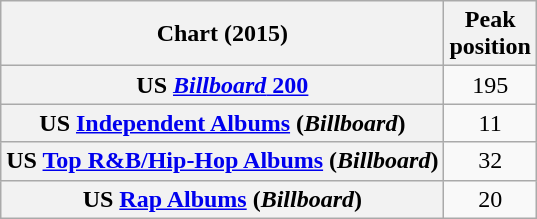<table class="wikitable sortable plainrowheaders" style="text-align:center">
<tr>
<th scope="col">Chart (2015)</th>
<th scope="col">Peak<br> position</th>
</tr>
<tr>
<th scope="row">US <a href='#'><em>Billboard</em> 200</a></th>
<td>195</td>
</tr>
<tr>
<th scope="row">US <a href='#'>Independent Albums</a> (<em>Billboard</em>)</th>
<td>11</td>
</tr>
<tr>
<th scope="row">US <a href='#'>Top R&B/Hip-Hop Albums</a> (<em>Billboard</em>)</th>
<td>32</td>
</tr>
<tr>
<th scope="row">US <a href='#'>Rap Albums</a> (<em>Billboard</em>)</th>
<td>20</td>
</tr>
</table>
